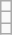<table class="wikitable">
<tr>
<td></td>
</tr>
<tr>
<td></td>
</tr>
<tr>
<td></td>
</tr>
</table>
